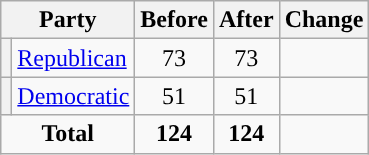<table class="wikitable" style="text-align:center;">
<tr>
<th colspan="2">Party</th>
<th>Before</th>
<th>After</th>
<th>Change</th>
</tr>
<tr>
<th style="background-color:"></th>
<td style="text-align:left;"><a href='#'>Republican</a></td>
<td>73</td>
<td>73</td>
<td></td>
</tr>
<tr>
<th style="background-color:"></th>
<td style="text-align:left;"><a href='#'>Democratic</a></td>
<td>51</td>
<td>51</td>
<td></td>
</tr>
<tr>
<td colspan="2"><strong>Total</strong></td>
<td><strong>124</strong></td>
<td><strong>124</strong></td>
<td></td>
</tr>
</table>
